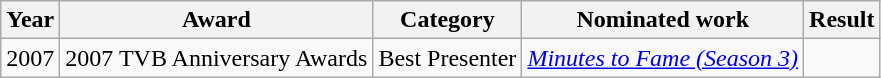<table class="wikitable sortable">
<tr>
<th>Year</th>
<th>Award</th>
<th>Category</th>
<th>Nominated work</th>
<th>Result</th>
</tr>
<tr>
<td>2007</td>
<td>2007 TVB Anniversary Awards</td>
<td>Best Presenter</td>
<td><em> <a href='#'>Minutes to Fame (Season 3)</a></em></td>
<td></td>
</tr>
</table>
